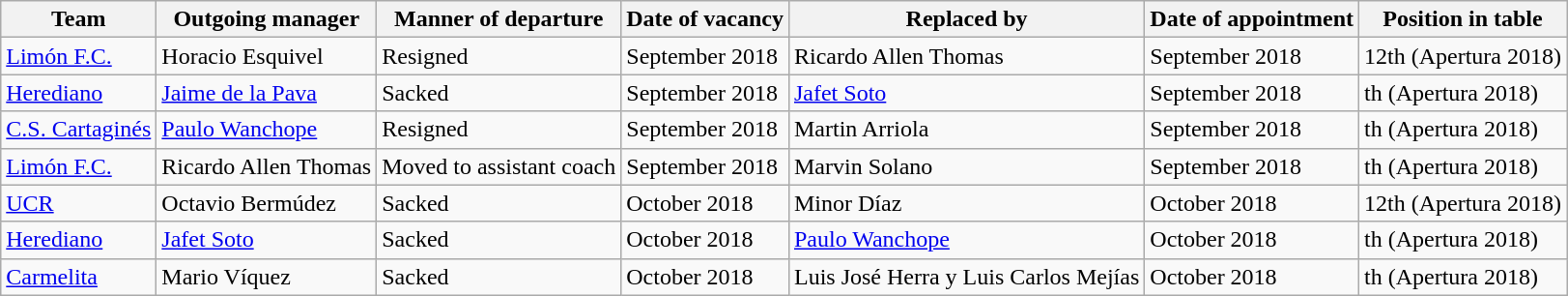<table class="wikitable">
<tr>
<th>Team</th>
<th>Outgoing manager</th>
<th>Manner of departure</th>
<th>Date of vacancy</th>
<th>Replaced by</th>
<th>Date of appointment</th>
<th>Position in table</th>
</tr>
<tr>
<td><a href='#'>Limón F.C.</a></td>
<td> Horacio Esquivel</td>
<td>Resigned</td>
<td>September 2018</td>
<td> Ricardo Allen Thomas</td>
<td>September 2018</td>
<td>12th (Apertura 2018)</td>
</tr>
<tr>
<td><a href='#'>Herediano</a></td>
<td> <a href='#'>Jaime de la Pava</a></td>
<td>Sacked</td>
<td>September 2018</td>
<td> <a href='#'>Jafet Soto</a></td>
<td>September 2018</td>
<td>th (Apertura 2018)</td>
</tr>
<tr>
<td><a href='#'>C.S. Cartaginés</a></td>
<td> <a href='#'>Paulo Wanchope</a></td>
<td>Resigned</td>
<td>September 2018</td>
<td>  Martin Arriola</td>
<td>September 2018</td>
<td>th (Apertura 2018)</td>
</tr>
<tr>
<td><a href='#'>Limón F.C.</a></td>
<td> Ricardo Allen Thomas</td>
<td>Moved to assistant coach</td>
<td>September 2018</td>
<td> Marvin Solano</td>
<td>September 2018</td>
<td>th (Apertura 2018)</td>
</tr>
<tr>
<td><a href='#'>UCR</a></td>
<td> Octavio Bermúdez</td>
<td>Sacked</td>
<td>October 2018</td>
<td>  Minor Díaz</td>
<td>October 2018</td>
<td>12th (Apertura 2018)</td>
</tr>
<tr>
<td><a href='#'>Herediano</a></td>
<td> <a href='#'>Jafet Soto</a></td>
<td>Sacked</td>
<td>October 2018</td>
<td> <a href='#'>Paulo Wanchope</a></td>
<td>October 2018</td>
<td>th (Apertura 2018)</td>
</tr>
<tr>
<td><a href='#'>Carmelita</a></td>
<td> Mario Víquez</td>
<td>Sacked</td>
<td>October 2018</td>
<td> Luis José Herra y Luis Carlos Mejías</td>
<td>October 2018</td>
<td>th (Apertura 2018)</td>
</tr>
</table>
